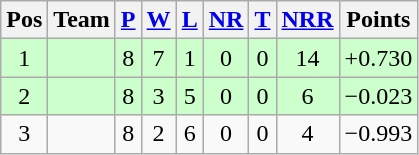<table class="wikitable">
<tr>
<th>Pos</th>
<th>Team</th>
<th><a href='#'>P</a></th>
<th><a href='#'>W</a></th>
<th><a href='#'>L</a></th>
<th><a href='#'>NR</a></th>
<th><a href='#'>T</a></th>
<th><a href='#'>NRR</a></th>
<th>Points</th>
</tr>
<tr align="center" bgcolor="#ccffcc">
<td>1</td>
<td align="left"></td>
<td>8</td>
<td>7</td>
<td>1</td>
<td>0</td>
<td>0</td>
<td>14</td>
<td>+0.730</td>
</tr>
<tr align="center" bgcolor="#ccffcc">
<td>2</td>
<td align="left"></td>
<td>8</td>
<td>3</td>
<td>5</td>
<td>0</td>
<td>0</td>
<td>6</td>
<td>−0.023</td>
</tr>
<tr align="center">
<td>3</td>
<td align="left"></td>
<td>8</td>
<td>2</td>
<td>6</td>
<td>0</td>
<td>0</td>
<td>4</td>
<td>−0.993</td>
</tr>
</table>
